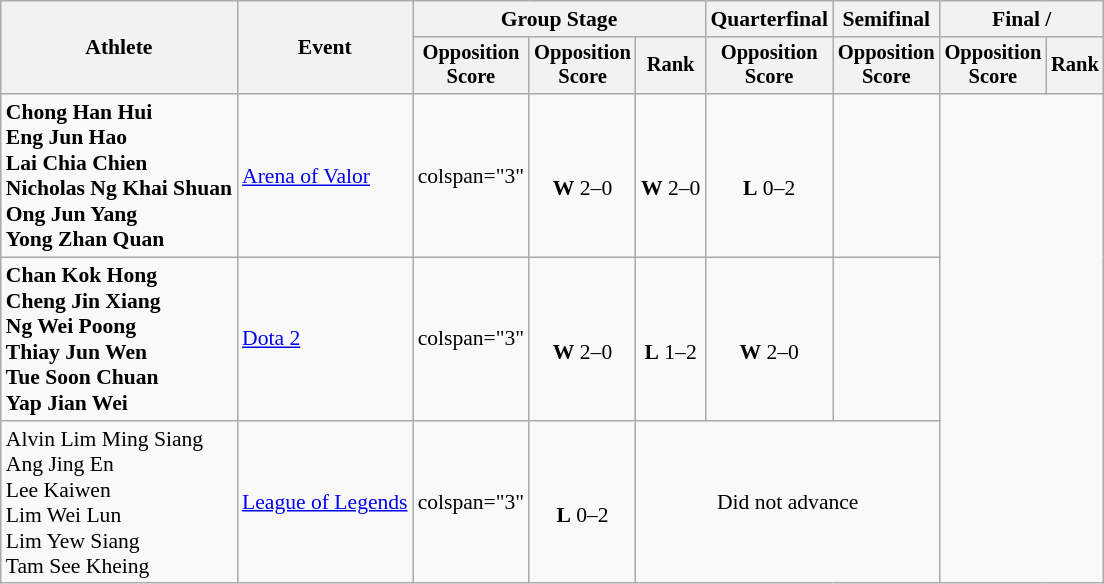<table class="wikitable" style="font-size:90%;text-align:center">
<tr>
<th rowspan="2">Athlete</th>
<th rowspan="2">Event</th>
<th colspan="3">Group Stage</th>
<th>Quarterfinal</th>
<th>Semifinal</th>
<th colspan="2">Final / </th>
</tr>
<tr style=font-size:95%>
<th>Opposition<br>Score</th>
<th>Opposition<br>Score</th>
<th>Rank</th>
<th>Opposition<br>Score</th>
<th>Opposition<br>Score</th>
<th>Opposition<br>Score</th>
<th>Rank</th>
</tr>
<tr>
<td align="left"><strong>Chong Han Hui<br>Eng Jun Hao<br>Lai Chia Chien<br>Nicholas Ng Khai Shuan<br>Ong Jun Yang<br>Yong Zhan Quan</strong></td>
<td align="left"><a href='#'>Arena of Valor</a></td>
<td>colspan="3" </td>
<td><br><strong>W</strong> 2–0</td>
<td><br><strong>W</strong> 2–0</td>
<td><br><strong>L</strong> 0–2</td>
<td></td>
</tr>
<tr>
<td align="left"><strong>Chan Kok Hong<br>Cheng Jin Xiang<br>Ng Wei Poong<br>Thiay Jun Wen<br>Tue Soon Chuan<br>Yap Jian Wei</strong></td>
<td align="left"><a href='#'>Dota 2</a></td>
<td>colspan="3" </td>
<td><br><strong>W</strong> 2–0</td>
<td><br><strong>L</strong> 1–2</td>
<td><br><strong>W</strong> 2–0</td>
<td></td>
</tr>
<tr>
<td align="left">Alvin Lim Ming Siang<br>Ang Jing En<br>Lee Kaiwen<br>Lim Wei Lun<br>Lim Yew Siang<br>Tam See Kheing</td>
<td align="left"><a href='#'>League of Legends</a></td>
<td>colspan="3" </td>
<td><br><strong>L</strong> 0–2</td>
<td colspan="3">Did not advance</td>
</tr>
</table>
